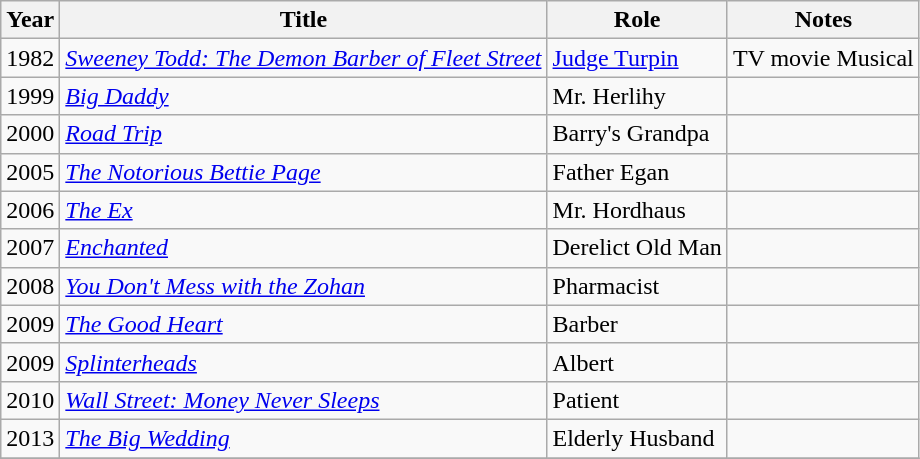<table Class=wikitable sortable>
<tr>
<th>Year</th>
<th>Title</th>
<th>Role</th>
<th>Notes</th>
</tr>
<tr>
<td>1982</td>
<td><em><a href='#'>Sweeney Todd: The Demon Barber of Fleet Street</a></em></td>
<td><a href='#'>Judge Turpin</a></td>
<td>TV movie Musical</td>
</tr>
<tr>
<td>1999</td>
<td><em><a href='#'>Big Daddy</a></em></td>
<td>Mr. Herlihy</td>
<td></td>
</tr>
<tr>
<td>2000</td>
<td><em><a href='#'>Road Trip</a></em></td>
<td>Barry's Grandpa</td>
<td></td>
</tr>
<tr>
<td>2005</td>
<td><em><a href='#'>The Notorious Bettie Page</a></em></td>
<td>Father Egan</td>
<td></td>
</tr>
<tr>
<td>2006</td>
<td><em><a href='#'>The Ex</a></em></td>
<td>Mr. Hordhaus</td>
<td></td>
</tr>
<tr>
<td>2007</td>
<td><em><a href='#'>Enchanted</a></em></td>
<td>Derelict Old Man</td>
<td></td>
</tr>
<tr>
<td>2008</td>
<td><em><a href='#'>You Don't Mess with the Zohan</a></em></td>
<td>Pharmacist</td>
<td></td>
</tr>
<tr>
<td>2009</td>
<td><em><a href='#'>The Good Heart</a></em></td>
<td>Barber</td>
<td></td>
</tr>
<tr>
<td>2009</td>
<td><em><a href='#'>Splinterheads</a></em></td>
<td>Albert</td>
<td></td>
</tr>
<tr>
<td>2010</td>
<td><em><a href='#'>Wall Street: Money Never Sleeps</a></em></td>
<td>Patient</td>
<td></td>
</tr>
<tr>
<td>2013</td>
<td><em><a href='#'>The Big Wedding</a></em></td>
<td>Elderly Husband</td>
<td></td>
</tr>
<tr>
</tr>
</table>
